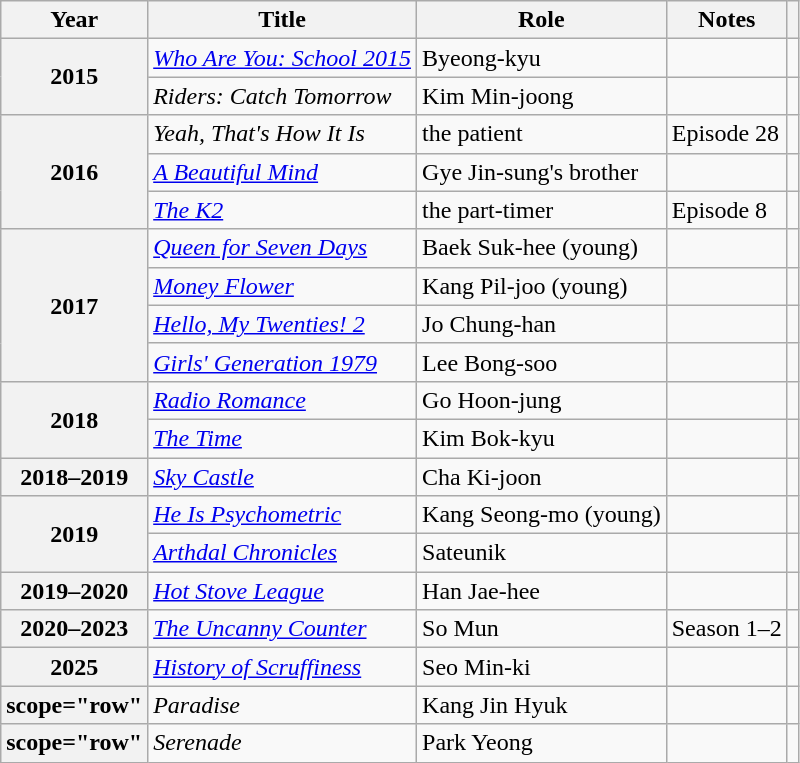<table class="wikitable plainrowheaders sortable">
<tr>
<th scope="col">Year</th>
<th scope="col">Title</th>
<th scope="col">Role</th>
<th scope="col">Notes</th>
<th scope="col" class="unsortable"></th>
</tr>
<tr>
<th scope="row" rowspan="2">2015</th>
<td><em><a href='#'>Who Are You: School 2015</a></em></td>
<td>Byeong-kyu</td>
<td></td>
<td></td>
</tr>
<tr>
<td><em>Riders: Catch Tomorrow</em></td>
<td>Kim Min-joong</td>
<td></td>
<td></td>
</tr>
<tr>
<th scope="row" rowspan="3">2016</th>
<td><em>Yeah, That's How It Is</em></td>
<td>the patient</td>
<td>Episode 28</td>
<td></td>
</tr>
<tr>
<td><em><a href='#'>A Beautiful Mind</a></em></td>
<td>Gye Jin-sung's brother</td>
<td></td>
<td></td>
</tr>
<tr>
<td><em><a href='#'>The K2</a></em></td>
<td>the part-timer</td>
<td>Episode 8</td>
<td></td>
</tr>
<tr>
<th scope="row" rowspan="4">2017</th>
<td><em><a href='#'>Queen for Seven Days</a></em></td>
<td>Baek Suk-hee (young)</td>
<td></td>
<td></td>
</tr>
<tr>
<td><em><a href='#'>Money Flower</a></em></td>
<td>Kang Pil-joo (young)</td>
<td></td>
<td></td>
</tr>
<tr>
<td><em><a href='#'>Hello, My Twenties! 2</a></em></td>
<td>Jo Chung-han</td>
<td></td>
<td></td>
</tr>
<tr>
<td><em><a href='#'>Girls' Generation 1979</a></em></td>
<td>Lee Bong-soo</td>
<td></td>
<td></td>
</tr>
<tr>
<th scope="row" rowspan="2">2018</th>
<td><em><a href='#'>Radio Romance</a></em></td>
<td>Go Hoon-jung</td>
<td></td>
<td></td>
</tr>
<tr>
<td><em><a href='#'>The Time</a></em></td>
<td>Kim Bok-kyu</td>
<td></td>
<td></td>
</tr>
<tr>
<th scope="row">2018–2019</th>
<td><em><a href='#'>Sky Castle</a></em></td>
<td>Cha Ki-joon</td>
<td></td>
<td></td>
</tr>
<tr>
<th scope="row" rowspan="2">2019</th>
<td><em><a href='#'>He Is Psychometric</a></em></td>
<td>Kang Seong-mo (young)</td>
<td></td>
<td></td>
</tr>
<tr>
<td><em><a href='#'>Arthdal Chronicles</a></em></td>
<td>Sateunik</td>
<td></td>
<td></td>
</tr>
<tr>
<th scope="row">2019–2020</th>
<td><em><a href='#'>Hot Stove League</a></em></td>
<td>Han Jae-hee</td>
<td></td>
<td></td>
</tr>
<tr>
<th scope="row">2020–2023</th>
<td><em><a href='#'>The Uncanny Counter</a></em></td>
<td>So Mun</td>
<td>Season 1–2</td>
<td></td>
</tr>
<tr>
<th scope="row">2025</th>
<td><em><a href='#'>History of Scruffiness</a></em></td>
<td>Seo Min-ki</td>
<td></td>
<td></td>
</tr>
<tr>
<th>scope="row" </th>
<td><em>Paradise</em></td>
<td>Kang Jin Hyuk</td>
<td></td>
<td></td>
</tr>
<tr>
<th>scope="row" </th>
<td><em>Serenade</em></td>
<td>Park Yeong</td>
<td></td>
<td></td>
</tr>
</table>
